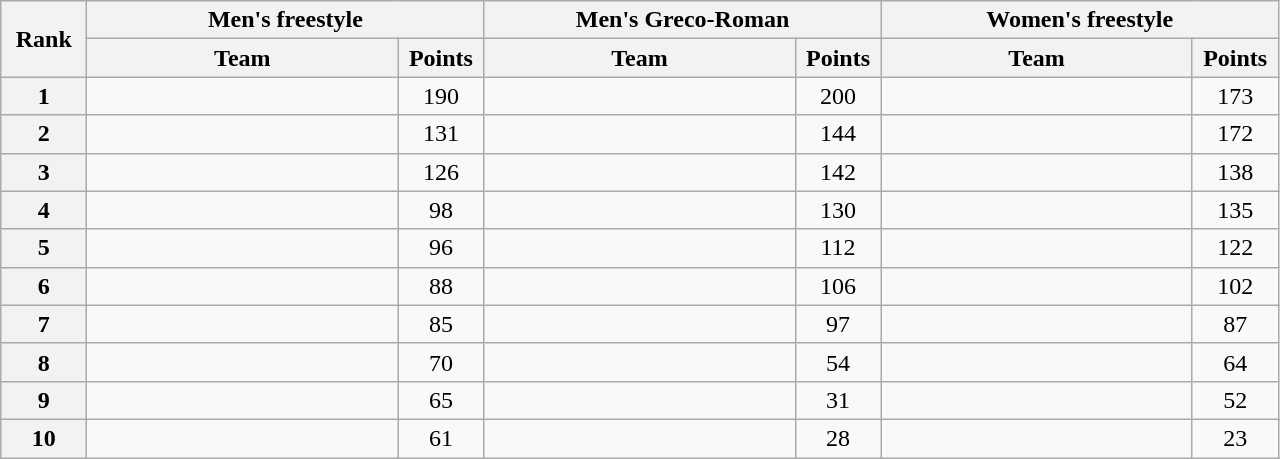<table class="wikitable" style="text-align:center;">
<tr>
<th width=50 rowspan="2">Rank</th>
<th colspan="2">Men's freestyle</th>
<th colspan="2">Men's Greco-Roman</th>
<th colspan="2">Women's freestyle</th>
</tr>
<tr>
<th width=200>Team</th>
<th width=50>Points</th>
<th width=200>Team</th>
<th width=50>Points</th>
<th width=200>Team</th>
<th width=50>Points</th>
</tr>
<tr>
<th>1</th>
<td align=left></td>
<td>190</td>
<td align=left></td>
<td>200</td>
<td align="left"></td>
<td>173</td>
</tr>
<tr>
<th>2</th>
<td align=left></td>
<td>131</td>
<td align=left></td>
<td>144</td>
<td align=left></td>
<td>172</td>
</tr>
<tr>
<th>3</th>
<td align=left></td>
<td>126</td>
<td align=left></td>
<td>142</td>
<td align=left></td>
<td>138</td>
</tr>
<tr>
<th>4</th>
<td align=left></td>
<td>98</td>
<td align=left></td>
<td>130</td>
<td align=left></td>
<td>135</td>
</tr>
<tr>
<th>5</th>
<td align=left></td>
<td>96</td>
<td align=left></td>
<td>112</td>
<td align=left></td>
<td>122</td>
</tr>
<tr>
<th>6</th>
<td align=left></td>
<td>88</td>
<td align=left></td>
<td>106</td>
<td align=left></td>
<td>102</td>
</tr>
<tr>
<th>7</th>
<td align=left></td>
<td>85</td>
<td align=left></td>
<td>97</td>
<td align=left></td>
<td>87</td>
</tr>
<tr>
<th>8</th>
<td align=left></td>
<td>70</td>
<td align=left></td>
<td>54</td>
<td align=left></td>
<td>64</td>
</tr>
<tr>
<th>9</th>
<td align=left></td>
<td>65</td>
<td align=left></td>
<td>31</td>
<td align=left></td>
<td>52</td>
</tr>
<tr>
<th>10</th>
<td align=left></td>
<td>61</td>
<td align=left></td>
<td>28</td>
<td align=left></td>
<td>23</td>
</tr>
</table>
